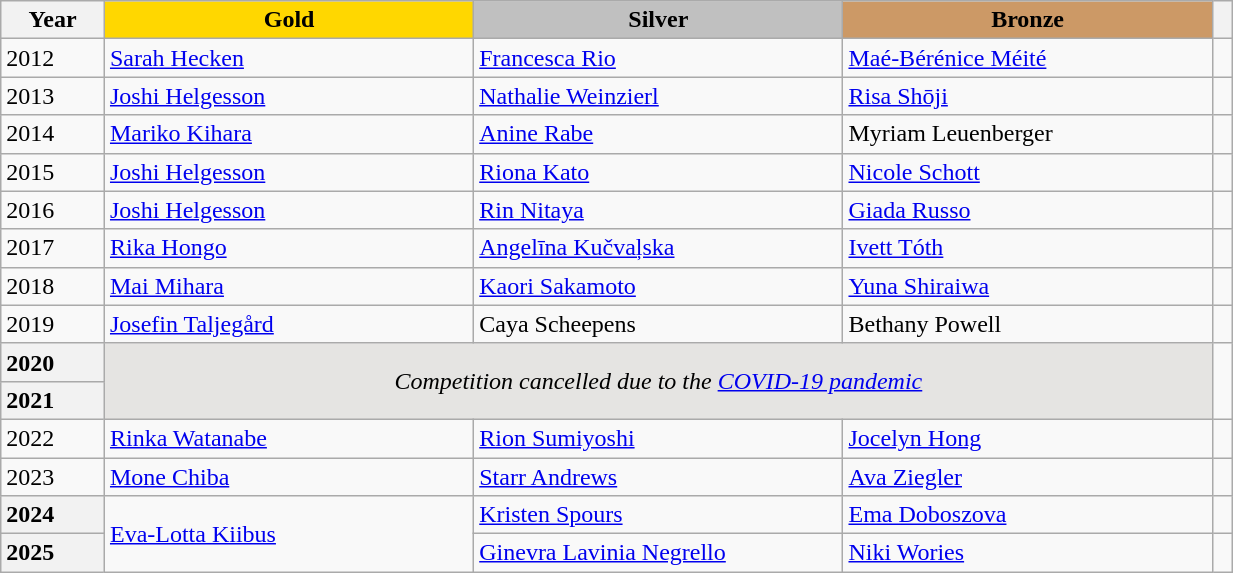<table class="wikitable unsortable" style="text-align:left; width:65%">
<tr>
<th scope="col" style="text-align:center">Year</th>
<th scope="col" style="text-align:center; width:30%; background:gold">Gold</th>
<th scope="col" style="text-align:center; width:30%; background:silver">Silver</th>
<th scope="col" style="text-align:center; width:30%; background:#c96">Bronze</th>
<th scope="col" style="text-align:center"></th>
</tr>
<tr>
<td>2012</td>
<td> <a href='#'>Sarah Hecken</a></td>
<td> <a href='#'>Francesca Rio</a></td>
<td> <a href='#'>Maé-Bérénice Méité</a></td>
<td></td>
</tr>
<tr>
<td>2013</td>
<td> <a href='#'>Joshi Helgesson</a></td>
<td> <a href='#'>Nathalie Weinzierl</a></td>
<td> <a href='#'>Risa Shōji</a></td>
<td></td>
</tr>
<tr>
<td>2014</td>
<td> <a href='#'>Mariko Kihara</a></td>
<td> <a href='#'>Anine Rabe</a></td>
<td> Myriam Leuenberger</td>
<td></td>
</tr>
<tr>
<td>2015</td>
<td> <a href='#'>Joshi Helgesson</a></td>
<td> <a href='#'>Riona Kato</a></td>
<td> <a href='#'>Nicole Schott</a></td>
<td></td>
</tr>
<tr>
<td>2016</td>
<td> <a href='#'>Joshi Helgesson</a></td>
<td> <a href='#'>Rin Nitaya</a></td>
<td> <a href='#'>Giada Russo</a></td>
<td></td>
</tr>
<tr>
<td>2017</td>
<td> <a href='#'>Rika Hongo</a></td>
<td> <a href='#'>Angelīna Kučvaļska</a></td>
<td> <a href='#'>Ivett Tóth</a></td>
<td></td>
</tr>
<tr>
<td>2018</td>
<td> <a href='#'>Mai Mihara</a></td>
<td> <a href='#'>Kaori Sakamoto</a></td>
<td> <a href='#'>Yuna Shiraiwa</a></td>
<td></td>
</tr>
<tr>
<td>2019</td>
<td> <a href='#'>Josefin Taljegård</a></td>
<td> Caya Scheepens</td>
<td> Bethany Powell</td>
<td></td>
</tr>
<tr>
<th scope="row" style="text-align:left">2020</th>
<td colspan="3" rowspan="2" align="center" bgcolor="e5e4e2"><em>Competition cancelled due to the <a href='#'>COVID-19 pandemic</a></em></td>
<td rowspan="2"></td>
</tr>
<tr>
<th scope="row" style="text-align:left">2021</th>
</tr>
<tr>
<td>2022</td>
<td> <a href='#'>Rinka Watanabe</a></td>
<td> <a href='#'>Rion Sumiyoshi</a></td>
<td> <a href='#'>Jocelyn Hong</a></td>
<td></td>
</tr>
<tr>
<td>2023</td>
<td> <a href='#'>Mone Chiba</a></td>
<td> <a href='#'>Starr Andrews</a></td>
<td> <a href='#'>Ava Ziegler</a></td>
<td></td>
</tr>
<tr>
<th scope="row" style="text-align:left">2024</th>
<td rowspan="2"> <a href='#'>Eva-Lotta Kiibus</a></td>
<td> <a href='#'>Kristen Spours</a></td>
<td> <a href='#'>Ema Doboszova</a></td>
<td></td>
</tr>
<tr>
<th scope="row" style="text-align:left">2025</th>
<td> <a href='#'>Ginevra Lavinia Negrello</a></td>
<td> <a href='#'>Niki Wories</a></td>
<td></td>
</tr>
</table>
